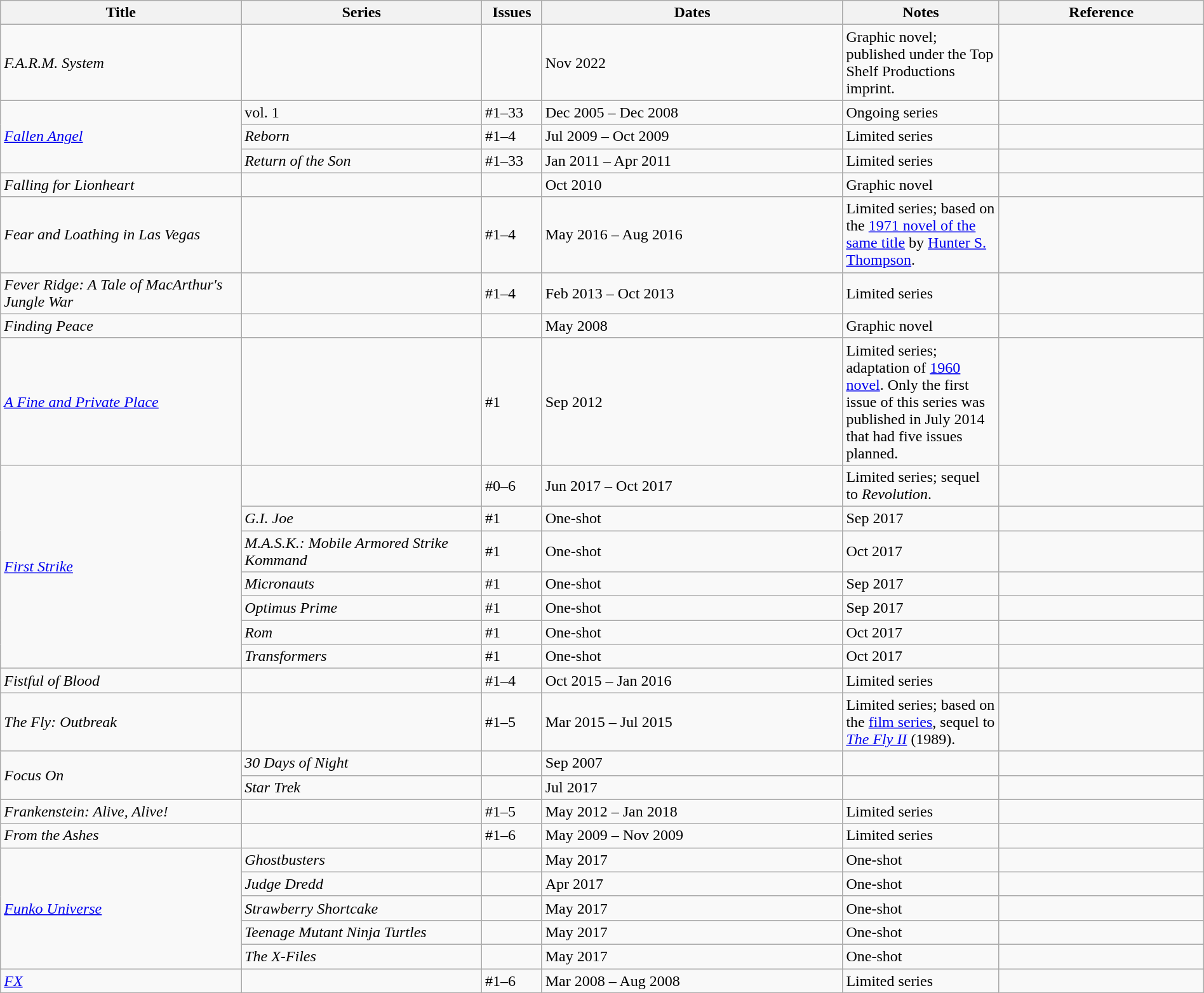<table class="wikitable sortable" style="width:100%;">
<tr>
<th width=20%>Title</th>
<th width=20%>Series</th>
<th width=5%>Issues</th>
<th width=25%>Dates</th>
<th width=13%>Notes</th>
<th>Reference</th>
</tr>
<tr>
<td><em>F.A.R.M. System</em></td>
<td></td>
<td></td>
<td>Nov 2022</td>
<td>Graphic novel; published under the Top Shelf Productions imprint.</td>
<td></td>
</tr>
<tr>
<td rowspan="3"><em><a href='#'>Fallen Angel</a></em></td>
<td>vol. 1</td>
<td>#1–33</td>
<td>Dec 2005 – Dec 2008</td>
<td>Ongoing series</td>
<td></td>
</tr>
<tr>
<td><em>Reborn</em></td>
<td>#1–4</td>
<td>Jul 2009 – Oct 2009</td>
<td>Limited series</td>
<td></td>
</tr>
<tr>
<td><em>Return of the Son</em></td>
<td>#1–33</td>
<td>Jan 2011 – Apr 2011</td>
<td>Limited series</td>
<td></td>
</tr>
<tr>
<td><em>Falling for Lionheart</em></td>
<td></td>
<td></td>
<td>Oct 2010</td>
<td>Graphic novel</td>
<td></td>
</tr>
<tr>
<td><em>Fear and Loathing in Las Vegas</em></td>
<td></td>
<td>#1–4</td>
<td>May 2016 – Aug 2016</td>
<td>Limited series; based on the <a href='#'>1971 novel of the same title</a> by <a href='#'>Hunter S. Thompson</a>.</td>
<td></td>
</tr>
<tr>
<td><em>Fever Ridge: A Tale of MacArthur's Jungle War</em></td>
<td></td>
<td>#1–4</td>
<td>Feb 2013 – Oct 2013</td>
<td>Limited series</td>
<td></td>
</tr>
<tr>
<td><em>Finding Peace</em></td>
<td></td>
<td></td>
<td>May 2008</td>
<td>Graphic novel</td>
<td></td>
</tr>
<tr>
<td><em><a href='#'>A Fine and Private Place</a></em></td>
<td></td>
<td>#1</td>
<td>Sep 2012</td>
<td>Limited series; adaptation of <a href='#'>1960 novel</a>. Only the first issue of this series was published in July 2014 that had five issues planned.</td>
<td></td>
</tr>
<tr>
<td rowspan="7"><em><a href='#'>First Strike</a></em></td>
<td></td>
<td>#0–6</td>
<td>Jun 2017 – Oct 2017</td>
<td>Limited series; sequel to <em>Revolution</em>.</td>
<td></td>
</tr>
<tr>
<td><em>G.I. Joe</em></td>
<td>#1</td>
<td>One-shot</td>
<td>Sep 2017</td>
<td></td>
</tr>
<tr>
<td><em>M.A.S.K.: Mobile Armored Strike Kommand</em></td>
<td>#1</td>
<td>One-shot</td>
<td>Oct 2017</td>
<td></td>
</tr>
<tr>
<td><em>Micronauts</em></td>
<td>#1</td>
<td>One-shot</td>
<td>Sep 2017</td>
<td></td>
</tr>
<tr>
<td><em>Optimus Prime</em></td>
<td>#1</td>
<td>One-shot</td>
<td>Sep 2017</td>
<td></td>
</tr>
<tr>
<td><em>Rom</em></td>
<td>#1</td>
<td>One-shot</td>
<td>Oct 2017</td>
<td></td>
</tr>
<tr>
<td><em>Transformers</em></td>
<td>#1</td>
<td>One-shot</td>
<td>Oct 2017</td>
<td></td>
</tr>
<tr>
<td><em>Fistful of Blood</em></td>
<td></td>
<td>#1–4</td>
<td>Oct 2015 – Jan 2016</td>
<td>Limited series</td>
<td></td>
</tr>
<tr>
<td><em>The Fly: Outbreak</em></td>
<td></td>
<td>#1–5</td>
<td>Mar 2015 – Jul 2015</td>
<td>Limited series; based on the <a href='#'>film series</a>, sequel to <em><a href='#'>The Fly II</a></em> (1989).</td>
<td></td>
</tr>
<tr>
<td rowspan="2"><em>Focus On</em></td>
<td><em>30 Days of Night</em></td>
<td></td>
<td>Sep 2007</td>
<td></td>
<td></td>
</tr>
<tr>
<td><em>Star Trek</em></td>
<td></td>
<td>Jul 2017</td>
<td></td>
<td></td>
</tr>
<tr>
<td><em>Frankenstein: Alive, Alive!</em></td>
<td></td>
<td>#1–5</td>
<td>May 2012 – Jan 2018</td>
<td>Limited series</td>
<td></td>
</tr>
<tr>
<td><em>From the Ashes</em></td>
<td></td>
<td>#1–6</td>
<td>May 2009 – Nov 2009</td>
<td>Limited series</td>
<td></td>
</tr>
<tr>
<td rowspan="5"><em><a href='#'>Funko Universe</a></em></td>
<td><em>Ghostbusters</em></td>
<td></td>
<td>May 2017</td>
<td>One-shot</td>
<td></td>
</tr>
<tr>
<td><em>Judge Dredd</em></td>
<td></td>
<td>Apr 2017</td>
<td>One-shot</td>
<td></td>
</tr>
<tr>
<td><em>Strawberry Shortcake</em></td>
<td></td>
<td>May 2017</td>
<td>One-shot</td>
<td></td>
</tr>
<tr>
<td><em>Teenage Mutant Ninja Turtles</em></td>
<td></td>
<td>May 2017</td>
<td>One-shot</td>
<td></td>
</tr>
<tr>
<td><em>The X-Files</em></td>
<td></td>
<td>May 2017</td>
<td>One-shot</td>
<td></td>
</tr>
<tr>
<td><em><a href='#'>FX</a></em></td>
<td></td>
<td>#1–6</td>
<td>Mar 2008 – Aug 2008</td>
<td>Limited series</td>
<td></td>
</tr>
</table>
